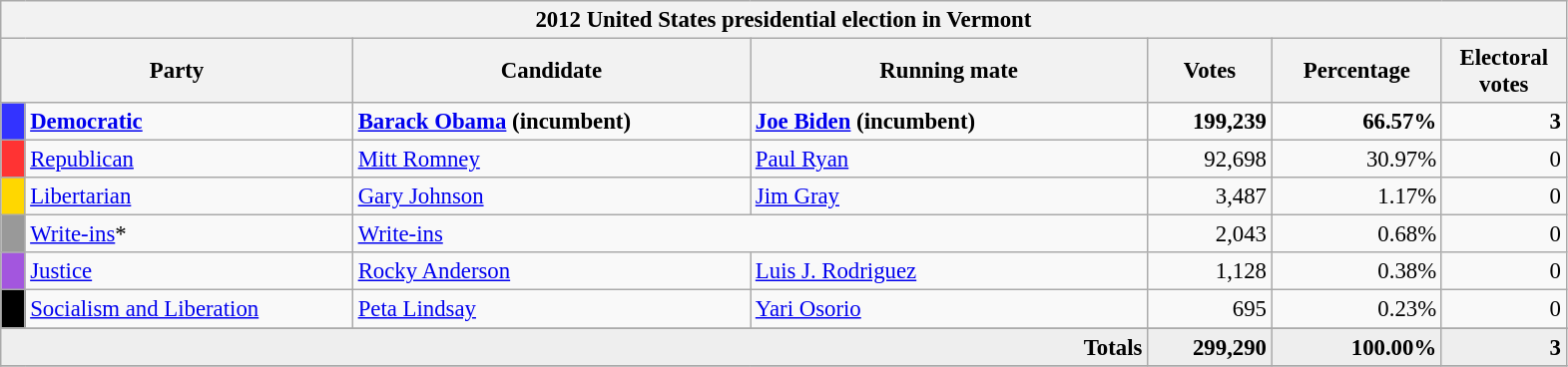<table class="wikitable" style="font-size: 95%;">
<tr>
<th colspan="7">2012 United States presidential election in Vermont</th>
</tr>
<tr>
<th colspan="2" style="width: 15em">Party</th>
<th style="width: 17em">Candidate</th>
<th style="width: 17em">Running mate</th>
<th style="width: 5em">Votes</th>
<th style="width: 7em">Percentage</th>
<th style="width: 5em">Electoral votes</th>
</tr>
<tr>
<th style="background-color:#3333FF; width: 3px"></th>
<td style="width: 130px"><strong><a href='#'>Democratic</a></strong></td>
<td><strong><a href='#'>Barack Obama</a></strong> <strong>(incumbent)</strong></td>
<td><strong><a href='#'>Joe Biden</a></strong> <strong>(incumbent)</strong></td>
<td align="right"><strong>199,239</strong></td>
<td align="right"><strong>66.57%</strong></td>
<td align="right"><strong>3</strong></td>
</tr>
<tr>
<th style="background-color:#FF3333; width: 3px"></th>
<td style="width: 130px"><a href='#'>Republican</a></td>
<td><a href='#'>Mitt Romney</a></td>
<td><a href='#'>Paul Ryan</a></td>
<td align="right">92,698</td>
<td align="right">30.97%</td>
<td align="right">0</td>
</tr>
<tr>
<th style="background-color:#FFD700; width: 3px"></th>
<td style="width: 130px"><a href='#'>Libertarian</a></td>
<td><a href='#'>Gary Johnson</a></td>
<td><a href='#'>Jim Gray</a></td>
<td align="right">3,487</td>
<td align="right">1.17%</td>
<td align="right">0</td>
</tr>
<tr>
<th style="background-color:#999999; width: 3px"></th>
<td style="width: 130px"><a href='#'>Write-ins</a>*</td>
<td colspan="2"><a href='#'>Write-ins</a></td>
<td align="right">2,043</td>
<td align="right">0.68%</td>
<td align="right">0</td>
</tr>
<tr>
<th style="background-color:#A356DE; width: 3px"></th>
<td style="width: 130px"><a href='#'>Justice</a></td>
<td><a href='#'>Rocky Anderson</a></td>
<td><a href='#'>Luis J. Rodriguez</a></td>
<td align="right">1,128</td>
<td align="right">0.38%</td>
<td align="right">0</td>
</tr>
<tr>
<th style="background-color:#000000; width: 3px"></th>
<td style="width: 130px"><a href='#'>Socialism and Liberation</a></td>
<td><a href='#'>Peta Lindsay</a></td>
<td><a href='#'>Yari Osorio</a></td>
<td align="right">695</td>
<td align="right">0.23%</td>
<td align="right">0</td>
</tr>
<tr>
</tr>
<tr bgcolor="#EEEEEE">
<td colspan="4" align="right"><strong>Totals</strong></td>
<td align="right"><strong>299,290</strong></td>
<td align="right"><strong>100.00%</strong></td>
<td align="right"><strong>3</strong></td>
</tr>
<tr bgcolor="#EEEEEE">
</tr>
</table>
